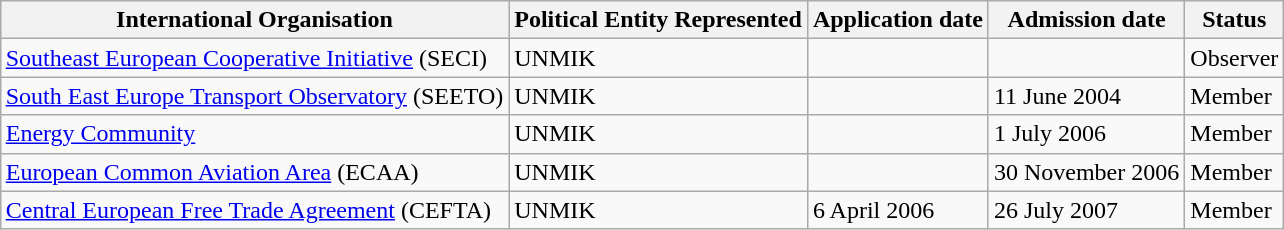<table class="wikitable" style="margin:1em auto;">
<tr>
<th>International Organisation</th>
<th>Political Entity Represented</th>
<th>Application date</th>
<th>Admission date</th>
<th>Status</th>
</tr>
<tr>
<td><a href='#'>Southeast European Cooperative Initiative</a> (SECI)</td>
<td>UNMIK</td>
<td></td>
<td></td>
<td>Observer</td>
</tr>
<tr>
<td><a href='#'>South East Europe Transport Observatory</a> (SEETO)</td>
<td>UNMIK</td>
<td></td>
<td>11 June 2004</td>
<td>Member</td>
</tr>
<tr>
<td><a href='#'>Energy Community</a></td>
<td>UNMIK</td>
<td></td>
<td>1 July 2006</td>
<td>Member</td>
</tr>
<tr>
<td><a href='#'>European Common Aviation Area</a> (ECAA)</td>
<td>UNMIK</td>
<td></td>
<td>30 November 2006</td>
<td>Member</td>
</tr>
<tr>
<td><a href='#'>Central European Free Trade Agreement</a> (CEFTA)</td>
<td>UNMIK</td>
<td>6 April 2006</td>
<td>26 July 2007</td>
<td>Member</td>
</tr>
</table>
